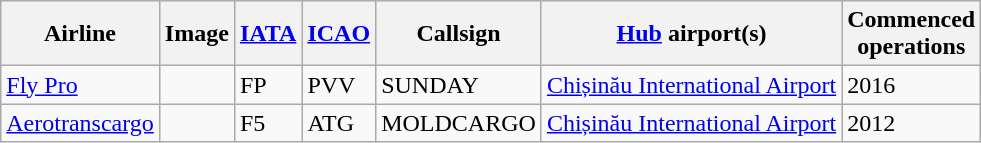<table class="wikitable sortable">
<tr valign="middle">
<th>Airline</th>
<th>Image</th>
<th><a href='#'>IATA</a></th>
<th><a href='#'>ICAO</a></th>
<th>Callsign</th>
<th><a href='#'>Hub</a> airport(s)</th>
<th>Commenced<br>operations</th>
</tr>
<tr>
<td><a href='#'>Fly Pro</a></td>
<td></td>
<td>FP</td>
<td>PVV</td>
<td>SUNDAY</td>
<td><a href='#'>Chișinău International Airport</a></td>
<td>2016</td>
</tr>
<tr>
<td><a href='#'>Aerotranscargo</a></td>
<td></td>
<td>F5</td>
<td>ATG</td>
<td>MOLDCARGO</td>
<td><a href='#'>Chișinău International Airport</a></td>
<td>2012</td>
</tr>
</table>
